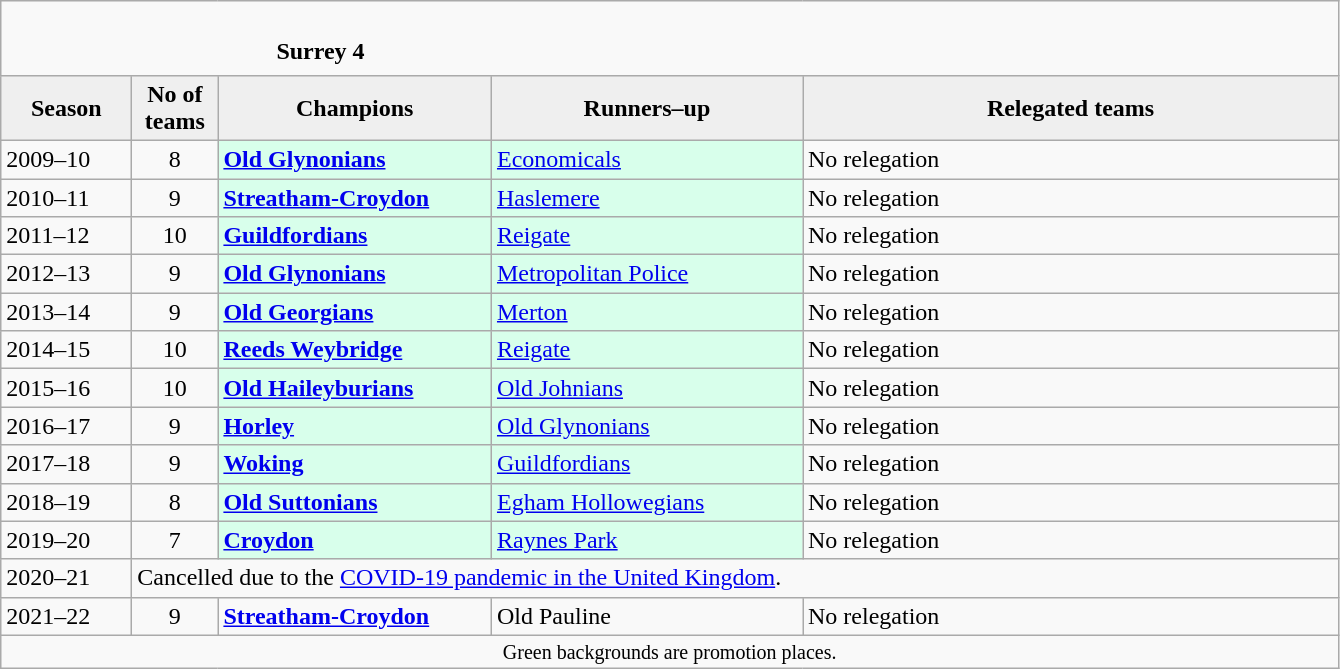<table class="wikitable" style="text-align: left;">
<tr>
<td colspan="11" cellpadding="0" cellspacing="0"><br><table border="0" style="width:100%;" cellpadding="0" cellspacing="0">
<tr>
<td style="width:20%; border:0;"></td>
<td style="border:0;"><strong>Surrey 4</strong></td>
<td style="width:20%; border:0;"></td>
</tr>
</table>
</td>
</tr>
<tr>
<th style="background:#efefef; width:80px;">Season</th>
<th style="background:#efefef; width:50px;">No of teams</th>
<th style="background:#efefef; width:175px;">Champions</th>
<th style="background:#efefef; width:200px;">Runners–up</th>
<th style="background:#efefef; width:350px;">Relegated teams</th>
</tr>
<tr align=left>
<td>2009–10</td>
<td style="text-align: center;">8</td>
<td style="background:#d8ffeb;"><strong><a href='#'>Old Glynonians</a></strong></td>
<td style="background:#d8ffeb;"><a href='#'>Economicals</a></td>
<td>No relegation</td>
</tr>
<tr>
<td>2010–11</td>
<td style="text-align: center;">9</td>
<td style="background:#d8ffeb;"><strong><a href='#'>Streatham-Croydon</a></strong></td>
<td style="background:#d8ffeb;"><a href='#'>Haslemere</a></td>
<td>No relegation</td>
</tr>
<tr>
<td>2011–12</td>
<td style="text-align: center;">10</td>
<td style="background:#d8ffeb;"><strong><a href='#'>Guildfordians</a></strong></td>
<td style="background:#d8ffeb;"><a href='#'>Reigate</a></td>
<td>No relegation</td>
</tr>
<tr>
<td>2012–13</td>
<td style="text-align: center;">9</td>
<td style="background:#d8ffeb;"><strong><a href='#'>Old Glynonians</a></strong></td>
<td style="background:#d8ffeb;"><a href='#'>Metropolitan Police</a></td>
<td>No relegation</td>
</tr>
<tr>
<td>2013–14</td>
<td style="text-align: center;">9</td>
<td style="background:#d8ffeb;"><strong><a href='#'>Old Georgians</a></strong></td>
<td style="background:#d8ffeb;"><a href='#'>Merton</a></td>
<td>No relegation</td>
</tr>
<tr>
<td>2014–15</td>
<td style="text-align: center;">10</td>
<td style="background:#d8ffeb;"><strong><a href='#'>Reeds Weybridge</a></strong></td>
<td style="background:#d8ffeb;"><a href='#'>Reigate</a></td>
<td>No relegation</td>
</tr>
<tr>
<td>2015–16</td>
<td style="text-align: center;">10</td>
<td style="background:#d8ffeb;"><strong><a href='#'>Old Haileyburians</a></strong></td>
<td style="background:#d8ffeb;"><a href='#'>Old Johnians</a></td>
<td>No relegation</td>
</tr>
<tr>
<td>2016–17</td>
<td style="text-align: center;">9</td>
<td style="background:#d8ffeb;"><strong><a href='#'>Horley</a></strong></td>
<td style="background:#d8ffeb;"><a href='#'>Old Glynonians</a></td>
<td>No relegation</td>
</tr>
<tr>
<td>2017–18</td>
<td style="text-align: center;">9</td>
<td style="background:#d8ffeb;"><strong><a href='#'>Woking</a></strong></td>
<td style="background:#d8ffeb;"><a href='#'>Guildfordians</a></td>
<td>No relegation</td>
</tr>
<tr>
<td>2018–19</td>
<td style="text-align: center;">8</td>
<td style="background:#d8ffeb;"><strong><a href='#'>Old Suttonians</a></strong></td>
<td style="background:#d8ffeb;"><a href='#'>Egham Hollowegians</a></td>
<td>No relegation</td>
</tr>
<tr>
<td>2019–20</td>
<td style="text-align: center;">7</td>
<td style="background:#d8ffeb;"><strong><a href='#'>Croydon</a></strong></td>
<td style="background:#d8ffeb;"><a href='#'>Raynes Park</a></td>
<td>No relegation</td>
</tr>
<tr>
<td>2020–21</td>
<td colspan=4>Cancelled due to the <a href='#'>COVID-19 pandemic in the United Kingdom</a>.</td>
</tr>
<tr>
<td>2021–22</td>
<td style="text-align: center;">9</td>
<td><strong><a href='#'>Streatham-Croydon</a></strong></td>
<td>Old Pauline</td>
<td>No relegation</td>
</tr>
<tr>
<td colspan="15"  style="border:0; font-size:smaller; text-align:center;">Green backgrounds are promotion places.</td>
</tr>
</table>
